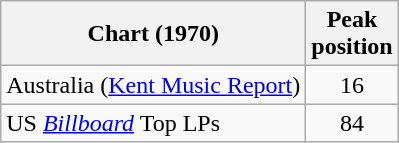<table class="wikitable">
<tr>
<th>Chart (1970)</th>
<th>Peak<br>position</th>
</tr>
<tr>
<td>Australia (<a href='#'>Kent Music Report</a>)</td>
<td style="text-align:center;">16</td>
</tr>
<tr>
<td>US <em><a href='#'>Billboard</a></em> Top LPs</td>
<td style="text-align:center;">84</td>
</tr>
</table>
